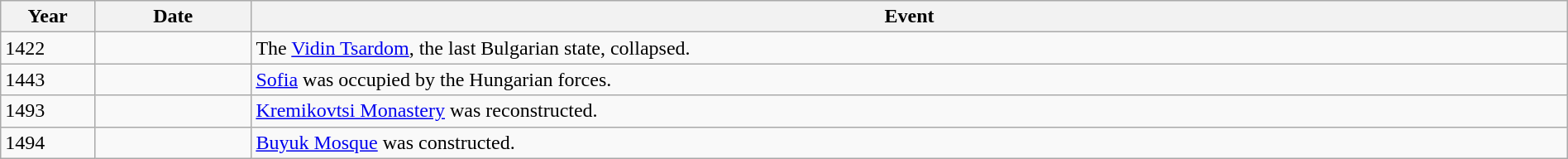<table class="wikitable" width="100%">
<tr>
<th style="width:6%">Year</th>
<th style="width:10%">Date</th>
<th>Event</th>
</tr>
<tr>
<td>1422</td>
<td></td>
<td>The <a href='#'>Vidin Tsardom</a>, the last Bulgarian state, collapsed.</td>
</tr>
<tr>
<td>1443</td>
<td></td>
<td><a href='#'>Sofia</a> was occupied by the Hungarian forces.</td>
</tr>
<tr>
<td>1493</td>
<td></td>
<td><a href='#'>Kremikovtsi Monastery</a> was reconstructed.</td>
</tr>
<tr>
<td>1494</td>
<td></td>
<td><a href='#'>Buyuk Mosque</a> was constructed.</td>
</tr>
</table>
